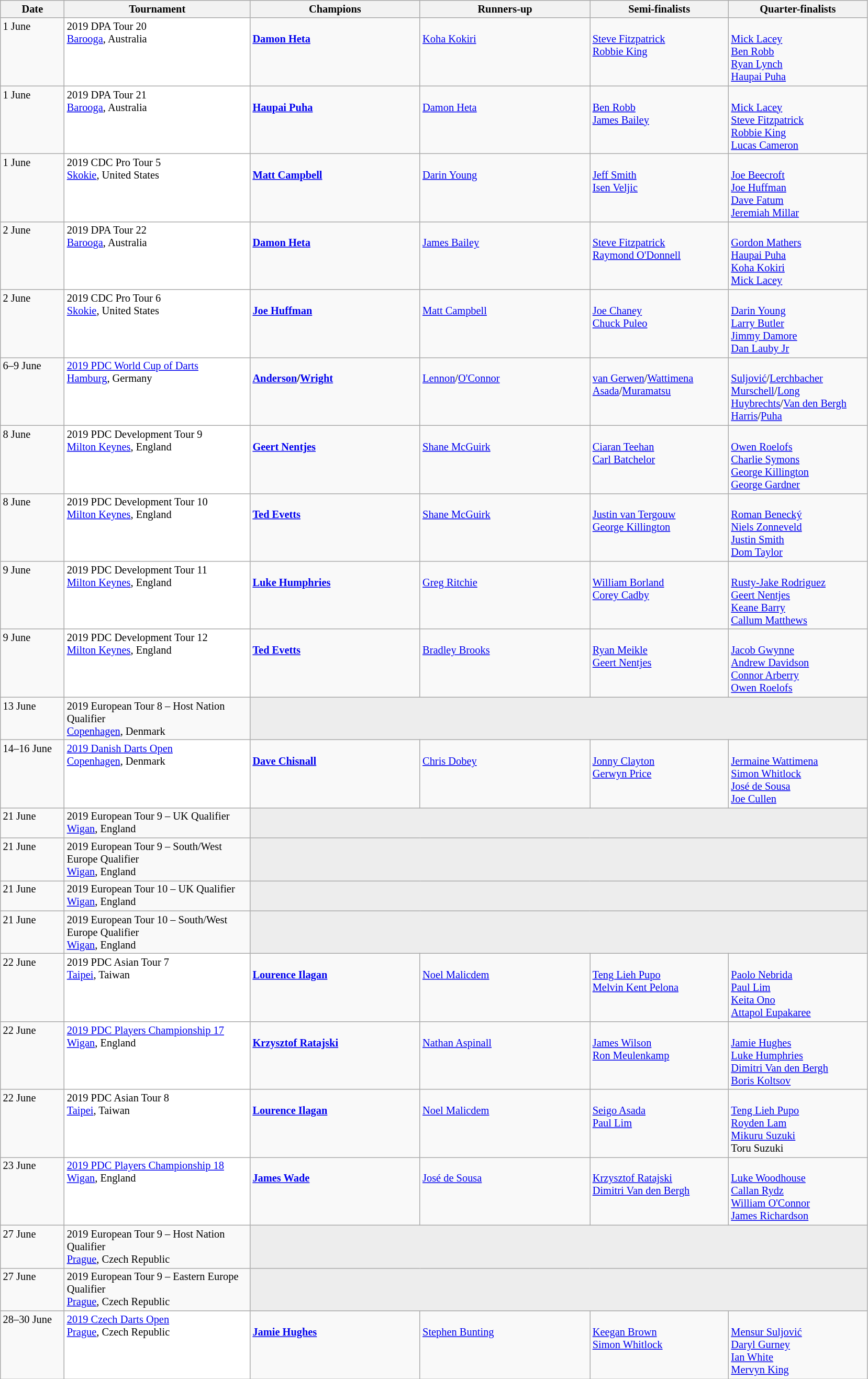<table class=wikitable style=font-size:85%>
<tr>
<th width=75>Date</th>
<th width=230>Tournament</th>
<th width=210>Champions</th>
<th width=210>Runners-up</th>
<th width=170>Semi-finalists</th>
<th width=170>Quarter-finalists</th>
</tr>
<tr valign="top">
<td>1 June</td>
<td bgcolor="#ffffff">2019 DPA Tour 20<br><a href='#'>Barooga</a>, Australia</td>
<td><br> <strong><a href='#'>Damon Heta</a></strong></td>
<td><br> <a href='#'>Koha Kokiri</a></td>
<td><br> <a href='#'>Steve Fitzpatrick</a> <br>
 <a href='#'>Robbie King</a></td>
<td><br> <a href='#'>Mick Lacey</a> <br>
 <a href='#'>Ben Robb</a> <br>
 <a href='#'>Ryan Lynch</a> <br>
 <a href='#'>Haupai Puha</a></td>
</tr>
<tr valign="top">
<td>1 June</td>
<td bgcolor="#ffffff">2019 DPA Tour 21<br><a href='#'>Barooga</a>, Australia</td>
<td><br> <strong><a href='#'>Haupai Puha</a></strong></td>
<td><br> <a href='#'>Damon Heta</a></td>
<td><br> <a href='#'>Ben Robb</a> <br>
 <a href='#'>James Bailey</a></td>
<td><br> <a href='#'>Mick Lacey</a> <br>
 <a href='#'>Steve Fitzpatrick</a> <br>
 <a href='#'>Robbie King</a> <br>
 <a href='#'>Lucas Cameron</a></td>
</tr>
<tr valign="top">
<td>1 June</td>
<td bgcolor="#ffffff">2019 CDC Pro Tour 5<br><a href='#'>Skokie</a>, United States</td>
<td><br> <strong><a href='#'>Matt Campbell</a></strong></td>
<td><br> <a href='#'>Darin Young</a></td>
<td><br> <a href='#'>Jeff Smith</a> <br>
 <a href='#'>Isen Veljic</a></td>
<td><br> <a href='#'>Joe Beecroft</a> <br>
 <a href='#'>Joe Huffman</a> <br>
 <a href='#'>Dave Fatum</a> <br>
 <a href='#'>Jeremiah Millar</a></td>
</tr>
<tr valign="top">
<td>2 June</td>
<td bgcolor="#ffffff">2019 DPA Tour 22<br><a href='#'>Barooga</a>, Australia</td>
<td><br> <strong><a href='#'>Damon Heta</a></strong></td>
<td><br> <a href='#'>James Bailey</a></td>
<td><br> <a href='#'>Steve Fitzpatrick</a> <br>
 <a href='#'>Raymond O'Donnell</a></td>
<td><br> <a href='#'>Gordon Mathers</a> <br>
 <a href='#'>Haupai Puha</a> <br>
 <a href='#'>Koha Kokiri</a> <br>
 <a href='#'>Mick Lacey</a></td>
</tr>
<tr valign="top">
<td>2 June</td>
<td bgcolor="#ffffff">2019 CDC Pro Tour 6<br><a href='#'>Skokie</a>, United States</td>
<td><br> <strong><a href='#'>Joe Huffman</a></strong></td>
<td><br> <a href='#'>Matt Campbell</a></td>
<td><br> <a href='#'>Joe Chaney</a> <br>
 <a href='#'>Chuck Puleo</a></td>
<td><br> <a href='#'>Darin Young</a> <br>
 <a href='#'>Larry Butler</a> <br>
 <a href='#'>Jimmy Damore</a> <br>
 <a href='#'>Dan Lauby Jr</a></td>
</tr>
<tr valign="top">
<td>6–9 June</td>
<td bgcolor="#ffffff"><a href='#'>2019 PDC World Cup of Darts</a><br><a href='#'>Hamburg</a>, Germany</td>
<td><br> <strong><a href='#'>Anderson</a>/<a href='#'>Wright</a></strong></td>
<td><br> <a href='#'>Lennon</a>/<a href='#'>O'Connor</a></td>
<td><br> <a href='#'>van Gerwen</a>/<a href='#'>Wattimena</a> <br>
 <a href='#'>Asada</a>/<a href='#'>Muramatsu</a></td>
<td><br> <a href='#'>Suljović</a>/<a href='#'>Lerchbacher</a> <br>
 <a href='#'>Murschell</a>/<a href='#'>Long</a> <br>
 <a href='#'>Huybrechts</a>/<a href='#'>Van den Bergh</a> <br>
 <a href='#'>Harris</a>/<a href='#'>Puha</a></td>
</tr>
<tr valign="top">
<td>8 June</td>
<td bgcolor="#ffffff">2019 PDC Development Tour 9<br><a href='#'>Milton Keynes</a>, England</td>
<td><br> <strong><a href='#'>Geert Nentjes</a></strong></td>
<td><br> <a href='#'>Shane McGuirk</a></td>
<td><br> <a href='#'>Ciaran Teehan</a> <br>
 <a href='#'>Carl Batchelor</a></td>
<td><br> <a href='#'>Owen Roelofs</a> <br>
 <a href='#'>Charlie Symons</a> <br>
 <a href='#'>George Killington</a> <br>
 <a href='#'>George Gardner</a></td>
</tr>
<tr valign="top">
<td>8 June</td>
<td bgcolor="#ffffff">2019 PDC Development Tour 10<br><a href='#'>Milton Keynes</a>, England</td>
<td><br> <strong><a href='#'>Ted Evetts</a></strong></td>
<td><br> <a href='#'>Shane McGuirk</a></td>
<td><br> <a href='#'>Justin van Tergouw</a> <br>
 <a href='#'>George Killington</a></td>
<td><br> <a href='#'>Roman Benecký</a> <br>
 <a href='#'>Niels Zonneveld</a> <br>
 <a href='#'>Justin Smith</a> <br>
 <a href='#'>Dom Taylor</a></td>
</tr>
<tr valign="top">
<td>9 June</td>
<td bgcolor="#ffffff">2019 PDC Development Tour 11<br><a href='#'>Milton Keynes</a>, England</td>
<td><br> <strong><a href='#'>Luke Humphries</a></strong></td>
<td><br> <a href='#'>Greg Ritchie</a></td>
<td><br> <a href='#'>William Borland</a> <br>
 <a href='#'>Corey Cadby</a></td>
<td><br> <a href='#'>Rusty-Jake Rodriguez</a> <br>
 <a href='#'>Geert Nentjes</a> <br>
 <a href='#'>Keane Barry</a> <br>
 <a href='#'>Callum Matthews</a></td>
</tr>
<tr valign="top">
<td>9 June</td>
<td bgcolor="#ffffff">2019 PDC Development Tour 12<br><a href='#'>Milton Keynes</a>, England</td>
<td><br> <strong><a href='#'>Ted Evetts</a></strong></td>
<td><br> <a href='#'>Bradley Brooks</a></td>
<td><br> <a href='#'>Ryan Meikle</a> <br>
 <a href='#'>Geert Nentjes</a></td>
<td><br> <a href='#'>Jacob Gwynne</a> <br>
 <a href='#'>Andrew Davidson</a> <br>
 <a href='#'>Connor Arberry</a> <br>
 <a href='#'>Owen Roelofs</a></td>
</tr>
<tr valign="top">
<td rowspan=1>13 June</td>
<td>2019 European Tour 8 – Host Nation Qualifier <br><a href='#'>Copenhagen</a>, Denmark</td>
<td colspan=4 bgcolor="#ededed"></td>
</tr>
<tr valign="top">
<td>14–16 June</td>
<td bgcolor="#ffffff"><a href='#'>2019 Danish Darts Open</a><br><a href='#'>Copenhagen</a>, Denmark</td>
<td><br> <strong><a href='#'>Dave Chisnall</a></strong></td>
<td><br> <a href='#'>Chris Dobey</a></td>
<td><br> <a href='#'>Jonny Clayton</a> <br>
 <a href='#'>Gerwyn Price</a></td>
<td><br> <a href='#'>Jermaine Wattimena</a> <br>
 <a href='#'>Simon Whitlock</a> <br>
 <a href='#'>José de Sousa</a> <br>
 <a href='#'>Joe Cullen</a></td>
</tr>
<tr valign="top">
<td rowspan=1>21 June</td>
<td>2019 European Tour 9 – UK Qualifier <br><a href='#'>Wigan</a>, England</td>
<td colspan=4 bgcolor="#ededed"></td>
</tr>
<tr valign="top">
<td rowspan=1>21 June</td>
<td>2019 European Tour 9 – South/West Europe Qualifier <br><a href='#'>Wigan</a>, England</td>
<td colspan=4 bgcolor="#ededed"></td>
</tr>
<tr valign="top">
<td rowspan=1>21 June</td>
<td>2019 European Tour 10 – UK Qualifier <br><a href='#'>Wigan</a>, England</td>
<td colspan=4 bgcolor="#ededed"></td>
</tr>
<tr valign="top">
<td rowspan=1>21 June</td>
<td>2019 European Tour 10 – South/West Europe Qualifier <br><a href='#'>Wigan</a>, England</td>
<td colspan=4 bgcolor="#ededed"></td>
</tr>
<tr valign="top">
<td>22 June</td>
<td bgcolor="#ffffff">2019 PDC Asian Tour 7<br><a href='#'>Taipei</a>, Taiwan</td>
<td><br> <strong><a href='#'>Lourence Ilagan</a></strong></td>
<td><br> <a href='#'>Noel Malicdem</a></td>
<td><br> <a href='#'>Teng Lieh Pupo</a> <br>
 <a href='#'>Melvin Kent Pelona</a></td>
<td><br> <a href='#'>Paolo Nebrida</a> <br>
 <a href='#'>Paul Lim</a> <br>
 <a href='#'>Keita Ono</a> <br>
 <a href='#'>Attapol Eupakaree</a></td>
</tr>
<tr valign="top">
<td>22 June</td>
<td bgcolor="#ffffff"><a href='#'>2019 PDC Players Championship 17</a><br><a href='#'>Wigan</a>, England</td>
<td><br> <strong><a href='#'>Krzysztof Ratajski</a></strong></td>
<td><br> <a href='#'>Nathan Aspinall</a></td>
<td><br> <a href='#'>James Wilson</a> <br>
 <a href='#'>Ron Meulenkamp</a></td>
<td><br> <a href='#'>Jamie Hughes</a> <br>
 <a href='#'>Luke Humphries</a> <br>
 <a href='#'>Dimitri Van den Bergh</a> <br>
 <a href='#'>Boris Koltsov</a></td>
</tr>
<tr valign="top">
<td>22 June</td>
<td bgcolor="#ffffff">2019 PDC Asian Tour 8<br><a href='#'>Taipei</a>, Taiwan</td>
<td><br> <strong><a href='#'>Lourence Ilagan</a></strong></td>
<td><br> <a href='#'>Noel Malicdem</a></td>
<td><br> <a href='#'>Seigo Asada</a> <br>
 <a href='#'>Paul Lim</a></td>
<td><br> <a href='#'>Teng Lieh Pupo</a> <br>
 <a href='#'>Royden Lam</a> <br>
 <a href='#'>Mikuru Suzuki</a> <br>
 Toru Suzuki</td>
</tr>
<tr valign="top">
<td>23 June</td>
<td bgcolor="#ffffff"><a href='#'>2019 PDC Players Championship 18</a><br><a href='#'>Wigan</a>, England</td>
<td><br> <strong><a href='#'>James Wade</a></strong></td>
<td><br> <a href='#'>José de Sousa</a></td>
<td><br> <a href='#'>Krzysztof Ratajski</a> <br>
 <a href='#'>Dimitri Van den Bergh</a></td>
<td><br> <a href='#'>Luke Woodhouse</a> <br>
 <a href='#'>Callan Rydz</a> <br>
 <a href='#'>William O'Connor</a> <br>
 <a href='#'>James Richardson</a></td>
</tr>
<tr valign="top">
<td rowspan=1>27 June</td>
<td>2019 European Tour 9 – Host Nation Qualifier <br><a href='#'>Prague</a>, Czech Republic</td>
<td colspan=4 bgcolor="#ededed"></td>
</tr>
<tr valign="top">
<td rowspan=1>27 June</td>
<td>2019 European Tour 9 – Eastern Europe Qualifier <br><a href='#'>Prague</a>, Czech Republic</td>
<td colspan=4 bgcolor="#ededed"></td>
</tr>
<tr valign="top">
<td>28–30 June</td>
<td bgcolor="#ffffff"><a href='#'>2019 Czech Darts Open</a><br><a href='#'>Prague</a>, Czech Republic</td>
<td><br> <strong><a href='#'>Jamie Hughes</a></strong></td>
<td><br> <a href='#'>Stephen Bunting</a></td>
<td><br> <a href='#'>Keegan Brown</a> <br>
 <a href='#'>Simon Whitlock</a></td>
<td><br> <a href='#'>Mensur Suljović</a> <br>
 <a href='#'>Daryl Gurney</a> <br>
 <a href='#'>Ian White</a> <br>
 <a href='#'>Mervyn King</a></td>
</tr>
</table>
